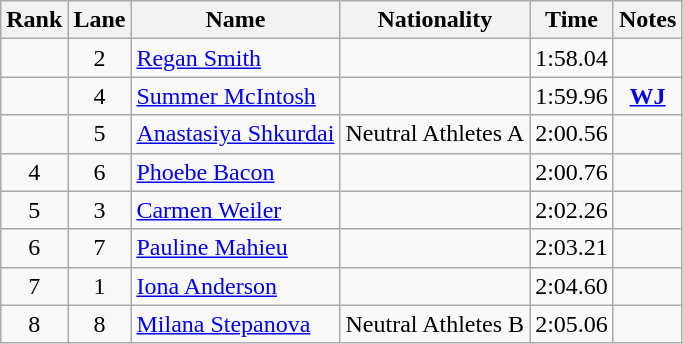<table class="wikitable sortable" style="text-align:center">
<tr>
<th>Rank</th>
<th>Lane</th>
<th>Name</th>
<th>Nationality</th>
<th>Time</th>
<th>Notes</th>
</tr>
<tr>
<td></td>
<td>2</td>
<td align=left><a href='#'>Regan Smith</a></td>
<td align=left></td>
<td>1:58.04</td>
<td></td>
</tr>
<tr>
<td></td>
<td>4</td>
<td align=left><a href='#'>Summer McIntosh</a></td>
<td align=left></td>
<td>1:59.96</td>
<td><a href='#'><strong>WJ</strong></a></td>
</tr>
<tr>
<td></td>
<td>5</td>
<td align=left><a href='#'>Anastasiya Shkurdai</a></td>
<td align=left> Neutral Athletes A</td>
<td>2:00.56</td>
<td></td>
</tr>
<tr>
<td>4</td>
<td>6</td>
<td align=left><a href='#'>Phoebe Bacon</a></td>
<td align=left></td>
<td>2:00.76</td>
<td></td>
</tr>
<tr>
<td>5</td>
<td>3</td>
<td align=left><a href='#'>Carmen Weiler</a></td>
<td align=left></td>
<td>2:02.26</td>
<td></td>
</tr>
<tr>
<td>6</td>
<td>7</td>
<td align=left><a href='#'>Pauline Mahieu</a></td>
<td align=left></td>
<td>2:03.21</td>
<td></td>
</tr>
<tr>
<td>7</td>
<td>1</td>
<td align=left><a href='#'>Iona Anderson</a></td>
<td align=left></td>
<td>2:04.60</td>
<td></td>
</tr>
<tr>
<td>8</td>
<td>8</td>
<td align=left><a href='#'>Milana Stepanova</a></td>
<td align=left> Neutral Athletes B</td>
<td>2:05.06</td>
<td></td>
</tr>
</table>
